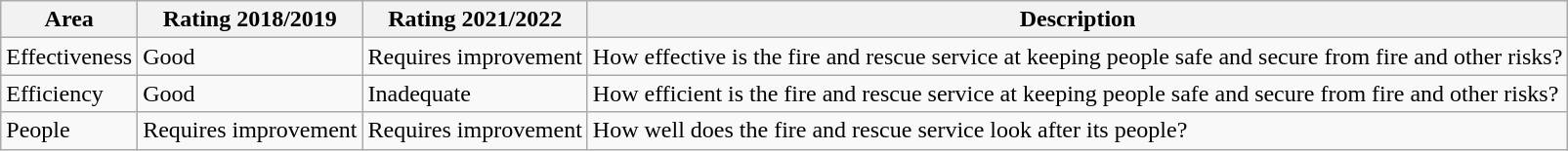<table class="wikitable">
<tr>
<th>Area</th>
<th>Rating 2018/2019</th>
<th>Rating 2021/2022</th>
<th>Description</th>
</tr>
<tr>
<td>Effectiveness</td>
<td>Good</td>
<td>Requires improvement</td>
<td>How effective is the fire and rescue service at keeping people safe and secure from fire and other risks?</td>
</tr>
<tr>
<td>Efficiency</td>
<td>Good</td>
<td>Inadequate</td>
<td>How efficient is the fire and rescue service at keeping people safe and secure from fire and other risks?</td>
</tr>
<tr>
<td>People</td>
<td>Requires improvement</td>
<td>Requires improvement</td>
<td>How well does the fire and rescue service look after its people?</td>
</tr>
</table>
